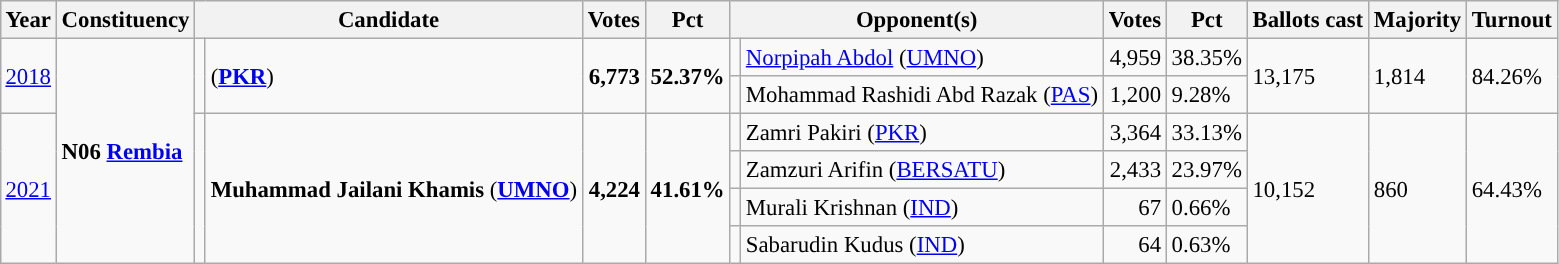<table class="wikitable" style="margin:0.5em ; font-size:95%">
<tr>
<th>Year</th>
<th>Constituency</th>
<th colspan=2>Candidate</th>
<th>Votes</th>
<th>Pct</th>
<th colspan=2>Opponent(s)</th>
<th>Votes</th>
<th>Pct</th>
<th>Ballots cast</th>
<th>Majority</th>
<th>Turnout</th>
</tr>
<tr>
<td rowspan=2><a href='#'>2018</a></td>
<td rowspan=6><strong>N06 <a href='#'>Rembia</a></strong></td>
<td rowspan=2 ></td>
<td rowspan=2><strong></strong> (<a href='#'><strong>PKR</strong></a>)</td>
<td rowspan=2 align="right"><strong>6,773</strong></td>
<td rowspan=2><strong>52.37%</strong></td>
<td></td>
<td><a href='#'>Norpipah Abdol</a> (<a href='#'>UMNO</a>)</td>
<td align="right">4,959</td>
<td>38.35%</td>
<td rowspan=2>13,175</td>
<td rowspan=2>1,814</td>
<td rowspan=2>84.26%</td>
</tr>
<tr>
<td></td>
<td>Mohammad Rashidi Abd Razak (<a href='#'>PAS</a>)</td>
<td align="right">1,200</td>
<td>9.28%</td>
</tr>
<tr>
<td rowspan=4><a href='#'>2021</a></td>
<td rowspan=4 ></td>
<td rowspan=4><strong>Muhammad Jailani Khamis</strong> (<a href='#'><strong>UMNO</strong></a>)</td>
<td rowspan=4 align="right"><strong>4,224</strong></td>
<td rowspan=4><strong>41.61%</strong></td>
<td></td>
<td>Zamri Pakiri (<a href='#'>PKR</a>)</td>
<td align="right">3,364</td>
<td>33.13%</td>
<td rowspan=4>10,152</td>
<td rowspan=4>860</td>
<td rowspan=4>64.43%</td>
</tr>
<tr>
<td></td>
<td>Zamzuri Arifin (<a href='#'>BERSATU</a>)</td>
<td align="right">2,433</td>
<td>23.97%</td>
</tr>
<tr>
<td></td>
<td>Murali Krishnan (<a href='#'>IND</a>)</td>
<td align="right">67</td>
<td>0.66%</td>
</tr>
<tr>
<td></td>
<td>Sabarudin Kudus (<a href='#'>IND</a>)</td>
<td align="right">64</td>
<td>0.63%</td>
</tr>
</table>
